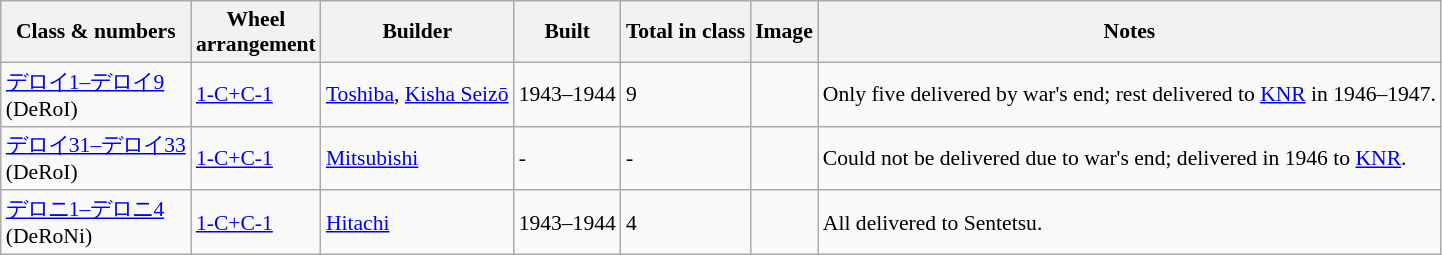<table class="wikitable" style="font-size:90%;">
<tr>
<th>Class & numbers</th>
<th>Wheel<br>arrangement</th>
<th>Builder</th>
<th>Built</th>
<th>Total in class</th>
<th>Image</th>
<th>Notes</th>
</tr>
<tr>
<td><a href='#'>デロイ1–デロイ9</a><br>(DeRoI)</td>
<td><a href='#'>1-C+C-1</a></td>
<td><a href='#'>Toshiba</a>, <a href='#'>Kisha Seizō</a></td>
<td>1943–1944</td>
<td>9</td>
<td></td>
<td>Only five delivered by war's end; rest delivered to <a href='#'>KNR</a> in 1946–1947.</td>
</tr>
<tr>
<td><a href='#'>デロイ31–デロイ33</a><br>(DeRoI)</td>
<td><a href='#'>1-C+C-1</a></td>
<td><a href='#'>Mitsubishi</a></td>
<td>-</td>
<td>-</td>
<td></td>
<td>Could not be delivered due to war's end; delivered in 1946 to <a href='#'>KNR</a>.</td>
</tr>
<tr>
<td><a href='#'>デロニ1–デロニ4</a><br>(DeRoNi)</td>
<td><a href='#'>1-C+C-1</a></td>
<td><a href='#'>Hitachi</a></td>
<td>1943–1944</td>
<td>4</td>
<td></td>
<td>All delivered to Sentetsu.</td>
</tr>
</table>
